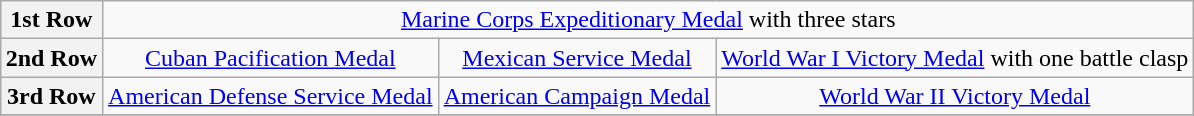<table class="wikitable" style="margin:1em auto; text-align:center;">
<tr>
<th>1st Row</th>
<td colspan="14"><a href='#'>Marine Corps Expeditionary Medal</a> with three stars</td>
</tr>
<tr>
<th>2nd Row</th>
<td colspan="4"><a href='#'>Cuban Pacification Medal</a></td>
<td colspan="4"><a href='#'>Mexican Service Medal</a></td>
<td colspan="4"><a href='#'>World War I Victory Medal</a> with one battle clasp</td>
</tr>
<tr>
<th>3rd Row</th>
<td colspan="4"><a href='#'>American Defense Service Medal</a></td>
<td colspan="4"><a href='#'>American Campaign Medal</a></td>
<td colspan="4"><a href='#'>World War II Victory Medal</a></td>
</tr>
<tr>
</tr>
</table>
